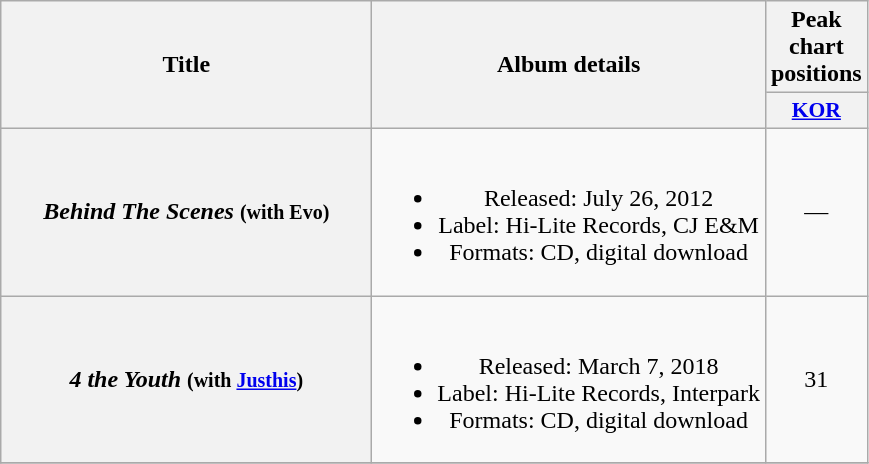<table class="wikitable plainrowheaders" style="text-align:center;">
<tr>
<th scope="col" rowspan="2" style="width:15em;">Title</th>
<th scope="col" rowspan="2">Album details</th>
<th scope="col" colspan="1">Peak chart positions</th>
</tr>
<tr>
<th scope="col" style="width:2.5em;font-size:90%;"><a href='#'>KOR</a><br></th>
</tr>
<tr>
<th scope="row"><em>Behind The Scenes</em> <small>(with Evo)</small></th>
<td><br><ul><li>Released: July 26, 2012</li><li>Label: Hi-Lite Records, CJ E&M</li><li>Formats: CD, digital download</li></ul></td>
<td>—</td>
</tr>
<tr>
<th scope="row"><em>4 the Youth </em> <small>(with <a href='#'>Justhis</a>)</small></th>
<td><br><ul><li>Released: March 7, 2018</li><li>Label: Hi-Lite Records, Interpark</li><li>Formats: CD, digital download</li></ul></td>
<td>31</td>
</tr>
<tr>
</tr>
</table>
